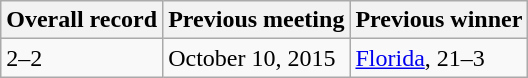<table class="wikitable">
<tr>
<th>Overall record</th>
<th>Previous meeting</th>
<th>Previous winner</th>
</tr>
<tr>
<td>2–2</td>
<td>October 10, 2015</td>
<td><a href='#'>Florida</a>, 21–3</td>
</tr>
</table>
